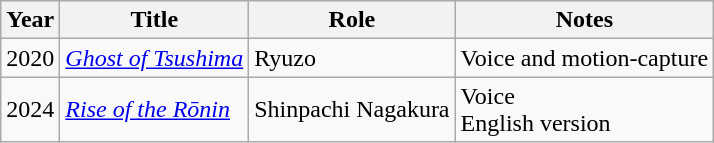<table class="wikitable sortable">
<tr>
<th>Year</th>
<th>Title</th>
<th>Role</th>
<th>Notes</th>
</tr>
<tr>
<td>2020</td>
<td><em><a href='#'>Ghost of Tsushima</a></em></td>
<td>Ryuzo</td>
<td>Voice and motion-capture</td>
</tr>
<tr>
<td>2024</td>
<td><em><a href='#'>Rise of the Rōnin</a></em></td>
<td>Shinpachi Nagakura</td>
<td>Voice<br>English version</td>
</tr>
</table>
